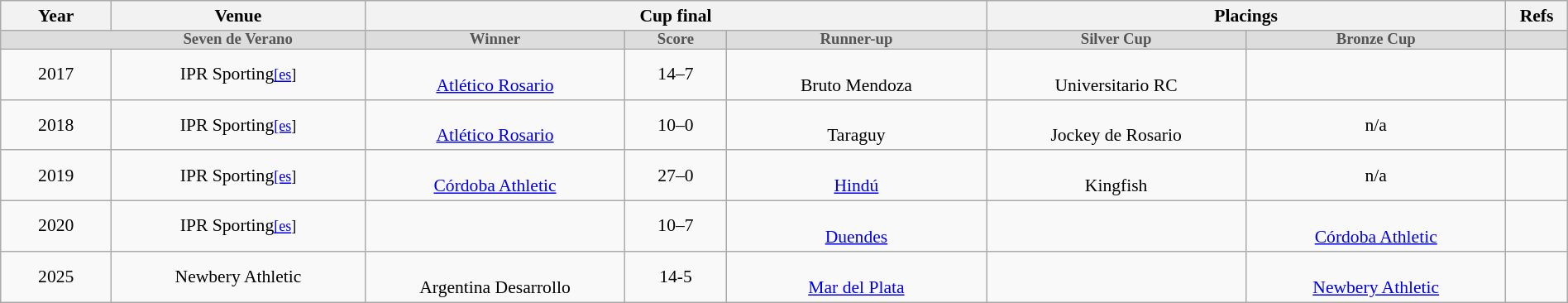<table class="wikitable" style="font-size:90%; width: 100%; text-align: center;">
<tr>
<th>Year</th>
<th>Venue</th>
<th colspan=3>Cup final</th>
<th colspan=2>Placings</th>
<th style="padding:1px;">Refs</th>
</tr>
<tr bgcolor=#ddd style="line-height:9px; font-size:87%; font-weight:bold; color:#555;">
<td style="width:3.9em; border-right:0px;"></td>
<td style="width:9.5em; border-left:0px;"><strong>Seven de Verano</strong></td>
<td style="width:9.7em;">Winner</td>
<td style="width:3.5em;">Score</td>
<td style="width:9.7em;">Runner-up</td>
<td style="width:9.7em;">Silver Cup</td>
<td style="width:9.7em;">Bronze Cup</td>
<td style="width:1.2em;"></td>
</tr>
<tr>
<td>2017</td>
<td>IPR Sporting<small><a href='#'>[es</a>]</small></td>
<td><br><a href='#'>Atlético Rosario</a></td>
<td>14–7</td>
<td><br>Bruto Mendoza</td>
<td><br>Universitario RC</td>
<td></td>
<td></td>
</tr>
<tr>
<td>2018</td>
<td>IPR Sporting<small><a href='#'>[es</a>]</small></td>
<td><br><a href='#'>Atlético Rosario</a></td>
<td>10–0</td>
<td><br>Taraguy</td>
<td><br>Jockey de Rosario</td>
<td>n/a</td>
<td><br></td>
</tr>
<tr>
<td>2019</td>
<td>IPR Sporting<small><a href='#'>[es</a>]</small></td>
<td><br> <a href='#'>Córdoba Athletic</a></td>
<td>27–0</td>
<td><br><a href='#'>Hindú</a></td>
<td><br>Kingfish</td>
<td>n/a</td>
<td></td>
</tr>
<tr>
<td>2020</td>
<td>IPR Sporting<small><a href='#'>[es</a>]</small></td>
<td></td>
<td>10–7</td>
<td><br><a href='#'>Duendes</a></td>
<td></td>
<td><br> <a href='#'>Córdoba Athletic</a></td>
<td><br></td>
</tr>
<tr>
<td>2025</td>
<td>Newbery Athletic</td>
<td><br> Argentina Desarrollo</td>
<td>14-5</td>
<td><br><a href='#'>Mar del Plata</a></td>
<td></td>
<td><br><a href='#'>Newbery Athletic</a></td>
<td></td>
</tr>
</table>
